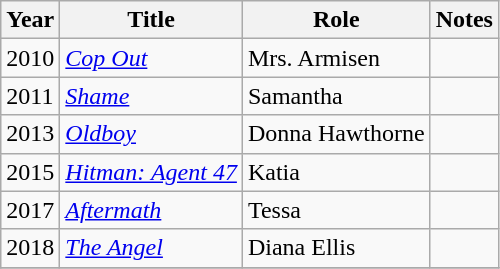<table class="wikitable sortable">
<tr>
<th>Year</th>
<th>Title</th>
<th>Role</th>
<th class="unsortable">Notes</th>
</tr>
<tr>
<td>2010</td>
<td><em><a href='#'>Cop Out</a></em></td>
<td>Mrs. Armisen</td>
<td></td>
</tr>
<tr>
<td>2011</td>
<td><em><a href='#'>Shame</a></em></td>
<td>Samantha</td>
<td></td>
</tr>
<tr>
<td>2013</td>
<td><em><a href='#'>Oldboy</a></em></td>
<td>Donna Hawthorne</td>
<td></td>
</tr>
<tr>
<td>2015</td>
<td><em><a href='#'>Hitman: Agent 47</a></em></td>
<td>Katia</td>
<td></td>
</tr>
<tr>
<td>2017</td>
<td><em><a href='#'>Aftermath</a></em></td>
<td>Tessa</td>
<td></td>
</tr>
<tr>
<td>2018</td>
<td><em><a href='#'>The Angel</a></em></td>
<td>Diana Ellis</td>
<td></td>
</tr>
<tr>
</tr>
</table>
